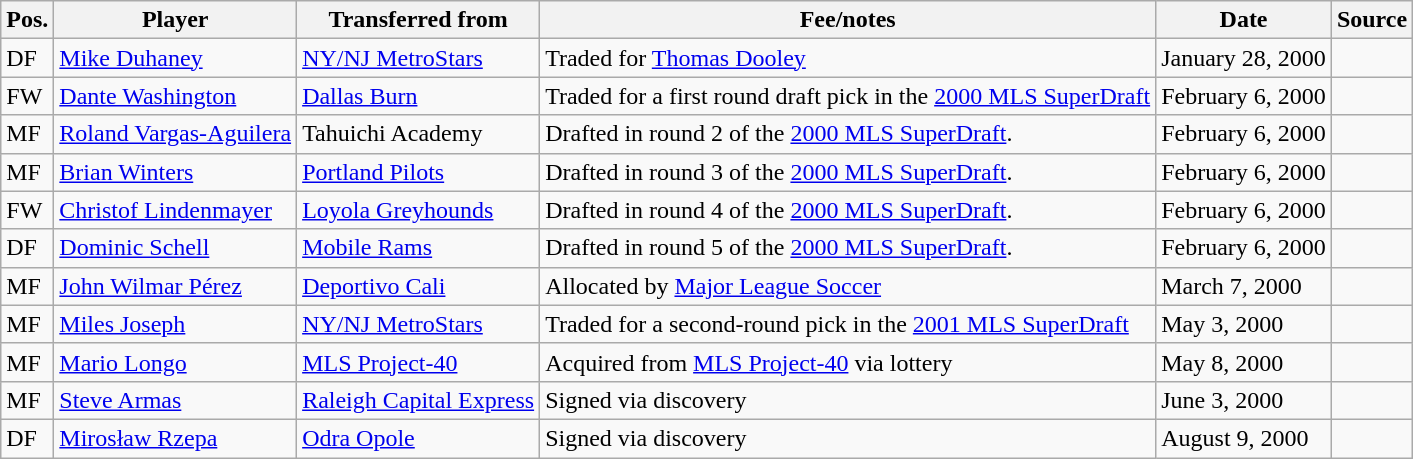<table class="wikitable sortable" style="text-align: left">
<tr>
<th><strong>Pos.</strong></th>
<th><strong>Player</strong></th>
<th><strong>Transferred from</strong></th>
<th><strong>Fee/notes</strong></th>
<th><strong>Date</strong></th>
<th><strong>Source</strong></th>
</tr>
<tr>
<td>DF</td>
<td> <a href='#'>Mike Duhaney</a></td>
<td> <a href='#'>NY/NJ MetroStars</a></td>
<td>Traded for <a href='#'>Thomas Dooley</a></td>
<td>January 28, 2000</td>
<td align=center></td>
</tr>
<tr>
<td>FW</td>
<td> <a href='#'>Dante Washington</a></td>
<td> <a href='#'>Dallas Burn</a></td>
<td>Traded for a first round draft pick in the <a href='#'>2000 MLS SuperDraft</a></td>
<td>February 6, 2000</td>
<td align=center></td>
</tr>
<tr>
<td>MF</td>
<td> <a href='#'>Roland Vargas-Aguilera</a></td>
<td> Tahuichi Academy</td>
<td>Drafted in round 2 of the <a href='#'>2000 MLS SuperDraft</a>.</td>
<td>February 6, 2000</td>
<td align=center></td>
</tr>
<tr>
<td>MF</td>
<td> <a href='#'>Brian Winters</a></td>
<td> <a href='#'>Portland Pilots</a></td>
<td>Drafted in round 3 of the <a href='#'>2000 MLS SuperDraft</a>.</td>
<td>February 6, 2000</td>
<td align=center></td>
</tr>
<tr>
<td>FW</td>
<td> <a href='#'>Christof Lindenmayer</a></td>
<td> <a href='#'>Loyola Greyhounds</a></td>
<td>Drafted in round 4 of the <a href='#'>2000 MLS SuperDraft</a>.</td>
<td>February 6, 2000</td>
<td align=center></td>
</tr>
<tr>
<td>DF</td>
<td> <a href='#'>Dominic Schell</a></td>
<td> <a href='#'>Mobile Rams</a></td>
<td>Drafted in round 5 of the <a href='#'>2000 MLS SuperDraft</a>.</td>
<td>February 6, 2000</td>
<td align=center></td>
</tr>
<tr>
<td>MF</td>
<td> <a href='#'>John Wilmar Pérez</a></td>
<td> <a href='#'>Deportivo Cali</a></td>
<td>Allocated by <a href='#'>Major League Soccer</a></td>
<td>March 7, 2000</td>
<td align=center></td>
</tr>
<tr>
<td>MF</td>
<td> <a href='#'>Miles Joseph</a></td>
<td> <a href='#'>NY/NJ MetroStars</a></td>
<td>Traded for a second-round pick in the <a href='#'>2001 MLS SuperDraft</a></td>
<td>May 3, 2000</td>
<td align=center></td>
</tr>
<tr>
<td>MF</td>
<td> <a href='#'>Mario Longo</a></td>
<td> <a href='#'>MLS Project-40</a></td>
<td>Acquired from <a href='#'>MLS Project-40</a> via lottery</td>
<td>May 8, 2000</td>
<td align=center></td>
</tr>
<tr>
<td>MF</td>
<td> <a href='#'>Steve Armas</a></td>
<td> <a href='#'>Raleigh Capital Express</a></td>
<td>Signed via discovery</td>
<td>June 3, 2000</td>
<td align=center></td>
</tr>
<tr>
<td>DF</td>
<td> <a href='#'>Mirosław Rzepa</a></td>
<td> <a href='#'>Odra Opole</a></td>
<td>Signed via discovery</td>
<td>August 9, 2000</td>
<td align=center></td>
</tr>
</table>
